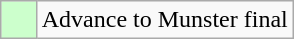<table class="wikitable" align="right">
<tr>
<td style="background:#cfc;">    </td>
<td>Advance to Munster final</td>
</tr>
</table>
